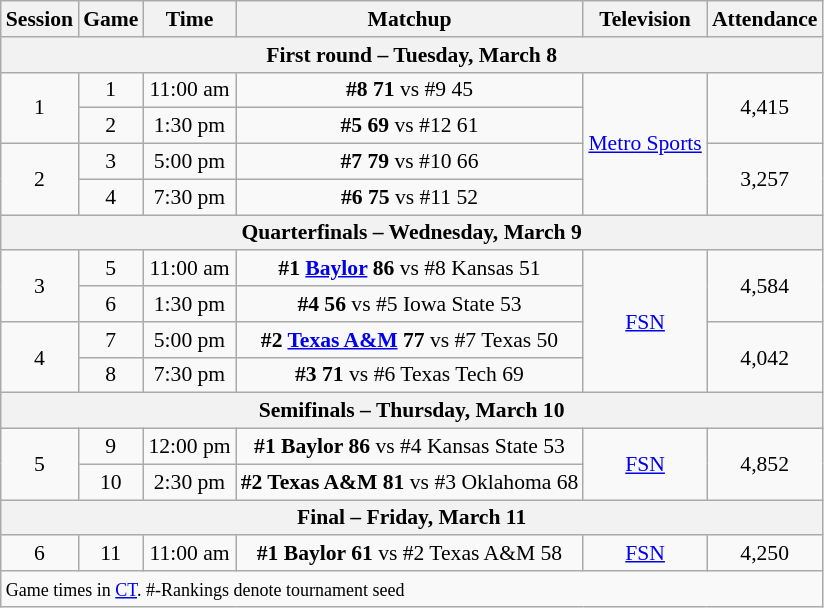<table class="wikitable" style="white-space:nowrap; font-size:90%;text-align:center">
<tr>
<th>Session</th>
<th>Game</th>
<th>Time</th>
<th>Matchup</th>
<th>Television</th>
<th>Attendance</th>
</tr>
<tr>
<th colspan=6>First round – Tuesday, March 8</th>
</tr>
<tr>
<td rowspan=2>1</td>
<td>1</td>
<td>11:00 am</td>
<td><strong>#8  71</strong> vs #9  45</td>
<td rowspan=4><a href='#'>Metro Sports</a></td>
<td rowspan=2>4,415</td>
</tr>
<tr>
<td>2</td>
<td>1:30 pm</td>
<td><strong>#5  69</strong> vs #12  61</td>
</tr>
<tr>
<td rowspan=2>2</td>
<td>3</td>
<td>5:00 pm</td>
<td><strong>#7  79</strong> vs #10  66</td>
<td rowspan=2>3,257</td>
</tr>
<tr>
<td>4</td>
<td>7:30 pm</td>
<td><strong>#6  75</strong> vs #11  52</td>
</tr>
<tr>
<th colspan=6>Quarterfinals – Wednesday, March 9</th>
</tr>
<tr>
<td rowspan=2>3</td>
<td>5</td>
<td>11:00 am</td>
<td><strong>#1 <a href='#'>Baylor</a> 86</strong> vs #8 Kansas 51</td>
<td rowspan=4><a href='#'>FSN</a></td>
<td rowspan=2>4,584</td>
</tr>
<tr>
<td>6</td>
<td>1:30 pm</td>
<td><strong>#4  56</strong> vs #5 Iowa State 53</td>
</tr>
<tr>
<td rowspan=2>4</td>
<td>7</td>
<td>5:00 pm</td>
<td><strong>#2 <a href='#'>Texas A&M</a> 77</strong> vs #7 Texas 50</td>
<td rowspan=2>4,042</td>
</tr>
<tr>
<td>8</td>
<td>7:30 pm</td>
<td><strong>#3  71</strong> vs #6 Texas Tech 69</td>
</tr>
<tr>
<th colspan=6>Semifinals – Thursday, March 10</th>
</tr>
<tr>
<td rowspan=2>5</td>
<td>9</td>
<td>12:00 pm</td>
<td><strong>#1 Baylor 86</strong> vs #4 Kansas State 53</td>
<td rowspan=2><a href='#'>FSN</a></td>
<td rowspan=2>4,852</td>
</tr>
<tr>
<td>10</td>
<td>2:30 pm</td>
<td><strong>#2 Texas A&M 81</strong> vs #3 Oklahoma 68</td>
</tr>
<tr>
<th colspan=6>Final – Friday, March 11</th>
</tr>
<tr>
<td>6</td>
<td>11</td>
<td>11:00 am</td>
<td><strong>#1 Baylor 61</strong> vs #2 Texas A&M 58</td>
<td><a href='#'>FSN</a></td>
<td>4,250</td>
</tr>
<tr align=left>
<td colspan=6><small>Game times in <a href='#'>CT</a>. #-Rankings denote tournament seed</small></td>
</tr>
</table>
